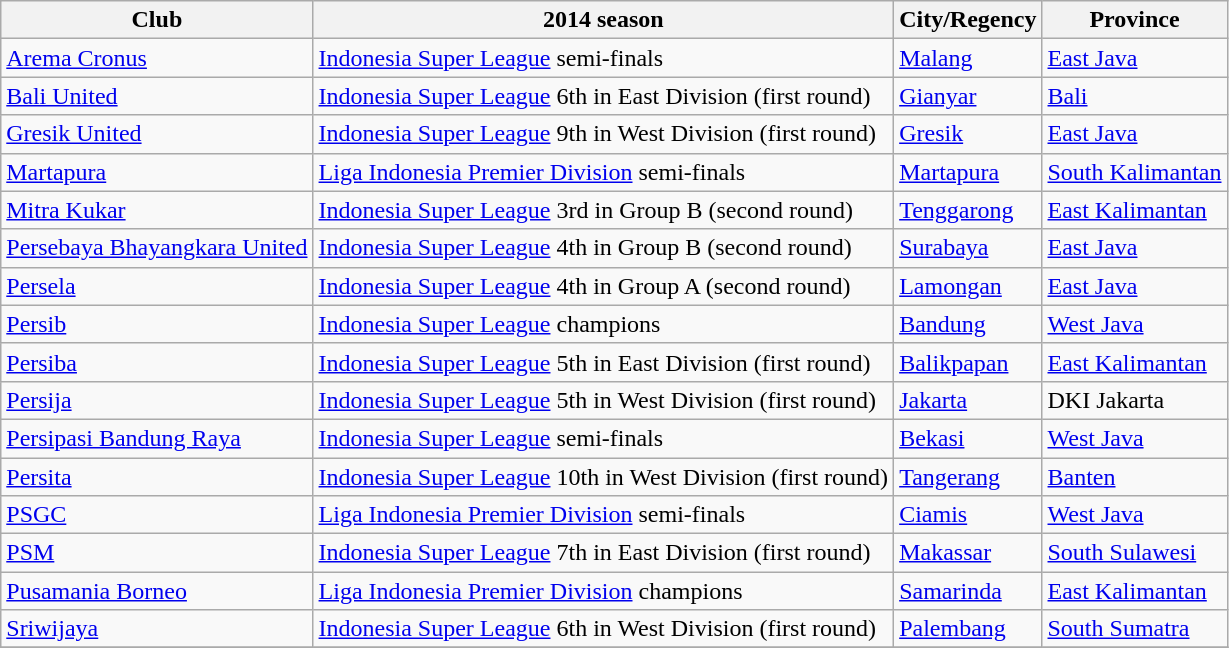<table class="wikitable sortable">
<tr>
<th>Club</th>
<th>2014 season</th>
<th>City/Regency</th>
<th>Province</th>
</tr>
<tr>
<td><a href='#'>Arema Cronus</a></td>
<td><a href='#'>Indonesia Super League</a> semi-finals</td>
<td><a href='#'>Malang</a></td>
<td><a href='#'>East Java</a></td>
</tr>
<tr>
<td><a href='#'>Bali United</a></td>
<td><a href='#'>Indonesia Super League</a> 6th in East Division (first round)</td>
<td><a href='#'>Gianyar</a></td>
<td><a href='#'>Bali</a></td>
</tr>
<tr>
<td><a href='#'>Gresik United</a></td>
<td><a href='#'>Indonesia Super League</a> 9th in West Division (first round)</td>
<td><a href='#'>Gresik</a></td>
<td><a href='#'>East Java</a></td>
</tr>
<tr>
<td><a href='#'>Martapura</a></td>
<td><a href='#'>Liga Indonesia Premier Division</a> semi-finals</td>
<td><a href='#'>Martapura</a></td>
<td><a href='#'>South Kalimantan</a></td>
</tr>
<tr>
<td><a href='#'>Mitra Kukar</a></td>
<td><a href='#'>Indonesia Super League</a> 3rd in Group B (second round)</td>
<td><a href='#'>Tenggarong</a></td>
<td><a href='#'>East Kalimantan</a></td>
</tr>
<tr>
<td><a href='#'>Persebaya Bhayangkara United</a></td>
<td><a href='#'>Indonesia Super League</a> 4th in Group B (second round)</td>
<td><a href='#'>Surabaya</a></td>
<td><a href='#'>East Java</a></td>
</tr>
<tr>
<td><a href='#'>Persela</a></td>
<td><a href='#'>Indonesia Super League</a> 4th in Group A (second round)</td>
<td><a href='#'>Lamongan</a></td>
<td><a href='#'>East Java</a></td>
</tr>
<tr>
<td><a href='#'>Persib</a></td>
<td><a href='#'>Indonesia Super League</a> champions</td>
<td><a href='#'>Bandung</a></td>
<td><a href='#'>West Java</a></td>
</tr>
<tr>
<td><a href='#'>Persiba</a></td>
<td><a href='#'>Indonesia Super League</a> 5th in East Division (first round)</td>
<td><a href='#'>Balikpapan</a></td>
<td><a href='#'>East Kalimantan</a></td>
</tr>
<tr>
<td><a href='#'>Persija</a></td>
<td><a href='#'>Indonesia Super League</a> 5th in West Division (first round)</td>
<td><a href='#'>Jakarta</a></td>
<td>DKI Jakarta</td>
</tr>
<tr>
<td><a href='#'>Persipasi Bandung Raya</a></td>
<td><a href='#'>Indonesia Super League</a> semi-finals</td>
<td><a href='#'>Bekasi</a></td>
<td><a href='#'>West Java</a></td>
</tr>
<tr>
<td><a href='#'>Persita</a></td>
<td><a href='#'>Indonesia Super League</a> 10th in West Division (first round)</td>
<td><a href='#'>Tangerang</a></td>
<td><a href='#'>Banten</a></td>
</tr>
<tr>
<td><a href='#'>PSGC</a></td>
<td><a href='#'>Liga Indonesia Premier Division</a> semi-finals</td>
<td><a href='#'>Ciamis</a></td>
<td><a href='#'>West Java</a></td>
</tr>
<tr>
<td><a href='#'>PSM</a></td>
<td><a href='#'>Indonesia Super League</a> 7th in East Division (first round)</td>
<td><a href='#'>Makassar</a></td>
<td><a href='#'>South Sulawesi</a></td>
</tr>
<tr>
<td><a href='#'>Pusamania Borneo</a></td>
<td><a href='#'>Liga Indonesia Premier Division</a> champions</td>
<td><a href='#'>Samarinda</a></td>
<td><a href='#'>East Kalimantan</a></td>
</tr>
<tr>
<td><a href='#'>Sriwijaya</a></td>
<td><a href='#'>Indonesia Super League</a> 6th in West Division (first round)</td>
<td><a href='#'>Palembang</a></td>
<td><a href='#'>South Sumatra</a></td>
</tr>
<tr>
</tr>
</table>
